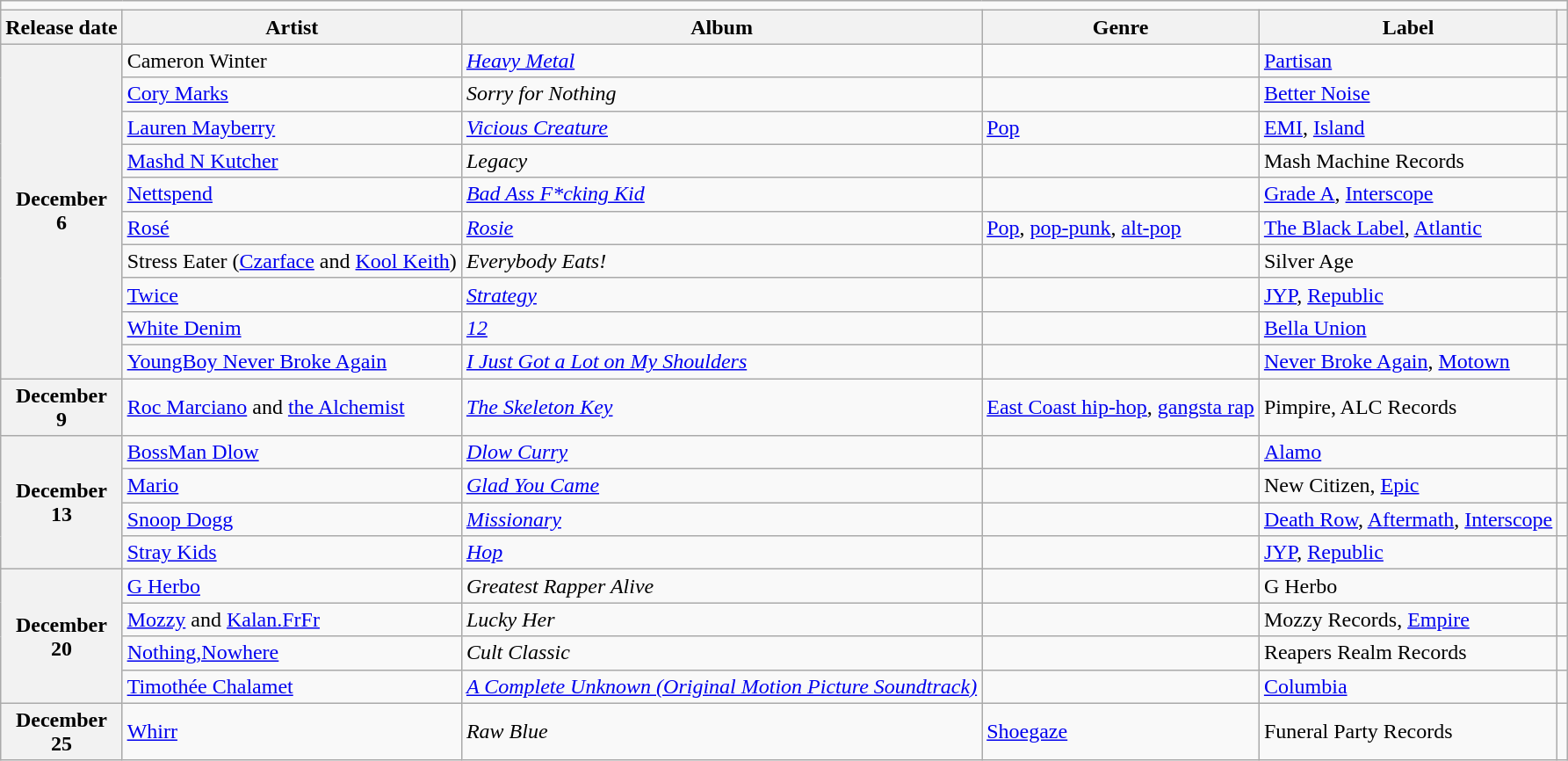<table class="wikitable plainrowheaders">
<tr>
<td colspan="6" style="text-align:center;"></td>
</tr>
<tr>
<th scope="col">Release date</th>
<th scope="col">Artist</th>
<th scope="col">Album</th>
<th scope="col">Genre</th>
<th scope="col">Label</th>
<th scope="col"></th>
</tr>
<tr>
<th scope="row" rowspan="10" style="text-align:center;">December<br>6</th>
<td>Cameron Winter</td>
<td><em><a href='#'>Heavy Metal</a></em></td>
<td></td>
<td><a href='#'>Partisan</a></td>
<td></td>
</tr>
<tr>
<td><a href='#'>Cory Marks</a></td>
<td><em>Sorry for Nothing</em></td>
<td></td>
<td><a href='#'>Better Noise</a></td>
<td></td>
</tr>
<tr>
<td><a href='#'>Lauren Mayberry</a></td>
<td><em><a href='#'>Vicious Creature</a></em></td>
<td><a href='#'>Pop</a></td>
<td><a href='#'>EMI</a>, <a href='#'>Island</a></td>
<td></td>
</tr>
<tr>
<td><a href='#'>Mashd N Kutcher</a></td>
<td><em>Legacy</em></td>
<td></td>
<td>Mash Machine Records</td>
<td></td>
</tr>
<tr>
<td><a href='#'>Nettspend</a></td>
<td><em><a href='#'>Bad Ass F*cking Kid</a></em></td>
<td></td>
<td><a href='#'>Grade A</a>, <a href='#'>Interscope</a></td>
<td></td>
</tr>
<tr>
<td><a href='#'>Rosé</a></td>
<td><em><a href='#'>Rosie</a></em></td>
<td><a href='#'>Pop</a>, <a href='#'>pop-punk</a>, <a href='#'>alt-pop</a></td>
<td><a href='#'>The Black Label</a>, <a href='#'>Atlantic</a></td>
<td></td>
</tr>
<tr>
<td>Stress Eater (<a href='#'>Czarface</a> and <a href='#'>Kool Keith</a>)</td>
<td><em>Everybody Eats!</em></td>
<td></td>
<td>Silver Age</td>
<td></td>
</tr>
<tr>
<td><a href='#'>Twice</a></td>
<td><em><a href='#'>Strategy</a></em></td>
<td></td>
<td><a href='#'>JYP</a>, <a href='#'>Republic</a></td>
<td></td>
</tr>
<tr>
<td><a href='#'>White Denim</a></td>
<td><em><a href='#'>12</a></em></td>
<td></td>
<td><a href='#'>Bella Union</a></td>
<td></td>
</tr>
<tr>
<td><a href='#'>YoungBoy Never Broke Again</a></td>
<td><em><a href='#'>I Just Got a Lot on My Shoulders</a></em></td>
<td></td>
<td><a href='#'>Never Broke Again</a>, <a href='#'>Motown</a></td>
<td></td>
</tr>
<tr>
<th scope="row" style="text-align:center;">December<br>9</th>
<td><a href='#'>Roc Marciano</a> and <a href='#'>the Alchemist</a></td>
<td><em><a href='#'>The Skeleton Key</a></em></td>
<td><a href='#'>East Coast hip-hop</a>, <a href='#'>gangsta rap</a></td>
<td>Pimpire, ALC Records</td>
<td></td>
</tr>
<tr>
<th scope="row" rowspan="4" style="text-align:center;">December<br>13</th>
<td><a href='#'>BossMan Dlow</a></td>
<td><em><a href='#'>Dlow Curry</a></em></td>
<td></td>
<td><a href='#'>Alamo</a></td>
<td></td>
</tr>
<tr>
<td><a href='#'>Mario</a></td>
<td><em><a href='#'>Glad You Came</a></em></td>
<td></td>
<td>New Citizen, <a href='#'>Epic</a></td>
<td></td>
</tr>
<tr>
<td><a href='#'>Snoop Dogg</a></td>
<td><em><a href='#'>Missionary</a></em></td>
<td></td>
<td><a href='#'>Death Row</a>, <a href='#'>Aftermath</a>, <a href='#'>Interscope</a></td>
<td></td>
</tr>
<tr>
<td><a href='#'>Stray Kids</a></td>
<td><em><a href='#'>Hop</a></em></td>
<td></td>
<td><a href='#'>JYP</a>, <a href='#'>Republic</a></td>
<td></td>
</tr>
<tr>
<th scope="row" rowspan="4" style="text-align:center;">December<br>20</th>
<td><a href='#'>G Herbo</a></td>
<td><em>Greatest Rapper Alive</em></td>
<td></td>
<td>G Herbo</td>
<td></td>
</tr>
<tr>
<td><a href='#'>Mozzy</a> and <a href='#'>Kalan.FrFr</a></td>
<td><em>Lucky Her</em></td>
<td></td>
<td>Mozzy Records, <a href='#'>Empire</a></td>
<td></td>
</tr>
<tr>
<td><a href='#'>Nothing,Nowhere</a></td>
<td><em>Cult Classic</em></td>
<td></td>
<td>Reapers Realm Records</td>
<td></td>
</tr>
<tr>
<td><a href='#'>Timothée Chalamet</a></td>
<td><em><a href='#'>A Complete Unknown (Original Motion Picture Soundtrack)</a></em></td>
<td></td>
<td><a href='#'>Columbia</a></td>
<td></td>
</tr>
<tr>
<th scope="row" style="text-align:center;">December<br>25</th>
<td><a href='#'>Whirr</a></td>
<td><em>Raw Blue</em></td>
<td><a href='#'>Shoegaze</a></td>
<td>Funeral Party Records</td>
<td></td>
</tr>
</table>
